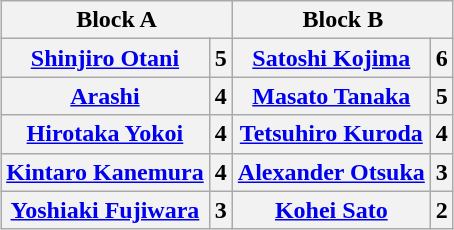<table class="wikitable" style="margin: 1em auto 1em auto">
<tr>
<th colspan="2">Block A</th>
<th colspan="2">Block B</th>
</tr>
<tr>
<th><a href='#'>Shinjiro Otani</a></th>
<th>5</th>
<th><a href='#'>Satoshi Kojima</a></th>
<th>6</th>
</tr>
<tr>
<th><a href='#'>Arashi</a></th>
<th>4</th>
<th><a href='#'>Masato Tanaka</a></th>
<th>5</th>
</tr>
<tr>
<th><a href='#'>Hirotaka Yokoi</a></th>
<th>4</th>
<th><a href='#'>Tetsuhiro Kuroda</a></th>
<th>4</th>
</tr>
<tr>
<th><a href='#'>Kintaro Kanemura</a></th>
<th>4</th>
<th><a href='#'>Alexander Otsuka</a></th>
<th>3</th>
</tr>
<tr>
<th><a href='#'>Yoshiaki Fujiwara</a></th>
<th>3</th>
<th><a href='#'>Kohei Sato</a></th>
<th>2</th>
</tr>
</table>
